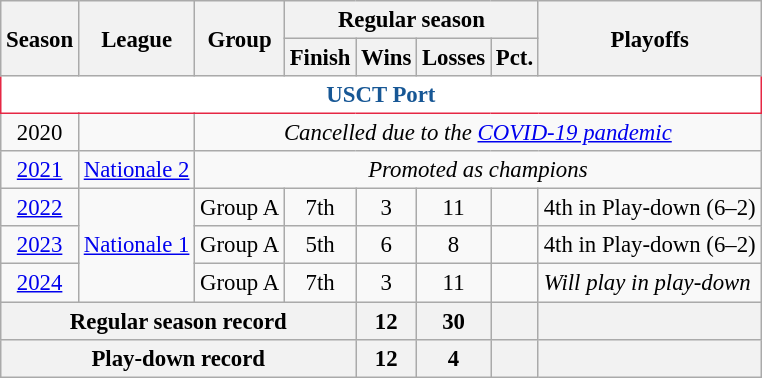<table class="wikitable" style="font-size:95%; text-align:center">
<tr>
<th rowspan="2">Season</th>
<th rowspan="2">League</th>
<th rowspan="2">Group</th>
<th colspan="4">Regular season</th>
<th rowspan="2">Playoffs</th>
</tr>
<tr>
<th>Finish</th>
<th>Wins</th>
<th>Losses</th>
<th>Pct.</th>
</tr>
<tr>
<td colspan="9" style="background:white; border:1.5px solid #e62744; color:#175795;"><strong>USCT Port</strong></td>
</tr>
<tr>
<td>2020</td>
<td></td>
<td colspan="6"><em>Cancelled due to the <a href='#'>COVID-19 pandemic</a></em></td>
</tr>
<tr>
<td><a href='#'>2021</a></td>
<td><a href='#'>Nationale 2</a></td>
<td colspan="6"><em>Promoted as champions</em></td>
</tr>
<tr>
<td><a href='#'>2022</a></td>
<td rowspan="3"><a href='#'>Nationale 1</a></td>
<td>Group A</td>
<td>7th</td>
<td>3</td>
<td>11</td>
<td></td>
<td>4th in Play-down (6–2)</td>
</tr>
<tr>
<td><a href='#'>2023</a></td>
<td>Group A</td>
<td>5th</td>
<td>6</td>
<td>8</td>
<td></td>
<td>4th in Play-down (6–2)</td>
</tr>
<tr>
<td><a href='#'>2024</a></td>
<td>Group A</td>
<td>7th</td>
<td>3</td>
<td>11</td>
<td></td>
<td align="left"><em>Will play in play-down</em></td>
</tr>
<tr>
<th colspan="4">Regular season record</th>
<th>12</th>
<th>30</th>
<th></th>
<th colspan="2"></th>
</tr>
<tr>
<th colspan="4">Play-down record</th>
<th>12</th>
<th>4</th>
<th></th>
<th colspan="2"></th>
</tr>
</table>
